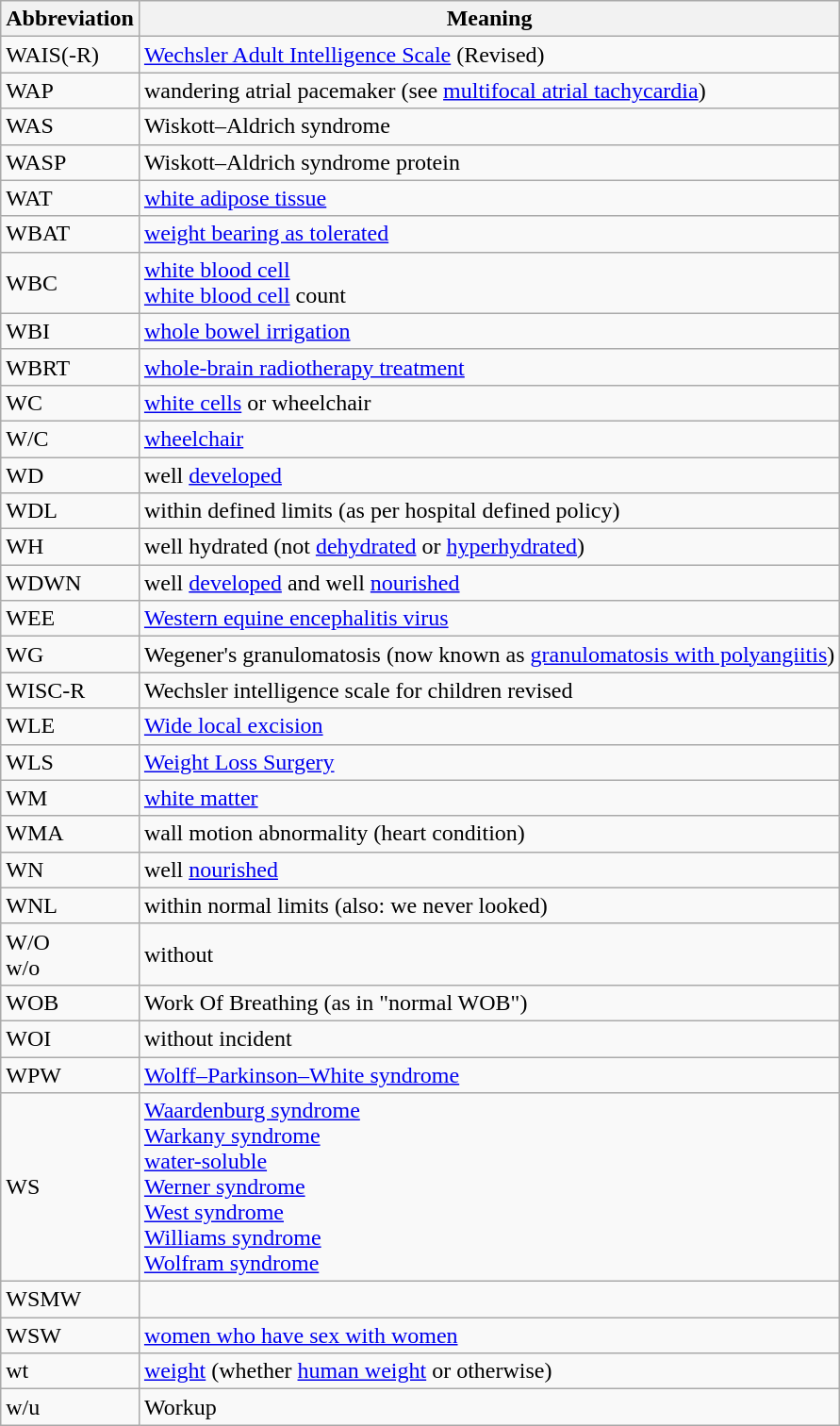<table class="wikitable sortable">
<tr>
<th scope="col">Abbreviation</th>
<th scope="col">Meaning</th>
</tr>
<tr>
<td>WAIS(-R)</td>
<td><a href='#'>Wechsler Adult Intelligence Scale</a> (Revised)</td>
</tr>
<tr>
<td>WAP</td>
<td>wandering atrial pacemaker (see <a href='#'>multifocal atrial tachycardia</a>)</td>
</tr>
<tr>
<td>WAS</td>
<td>Wiskott–Aldrich syndrome</td>
</tr>
<tr>
<td>WASP</td>
<td>Wiskott–Aldrich syndrome protein</td>
</tr>
<tr>
<td>WAT</td>
<td><a href='#'>white adipose tissue</a></td>
</tr>
<tr>
<td>WBAT</td>
<td><a href='#'>weight bearing as tolerated</a></td>
</tr>
<tr>
<td>WBC</td>
<td><a href='#'>white blood cell</a> <br> <a href='#'>white blood cell</a> count</td>
</tr>
<tr>
<td>WBI</td>
<td><a href='#'>whole bowel irrigation</a></td>
</tr>
<tr>
<td>WBRT</td>
<td><a href='#'>whole-brain radiotherapy treatment</a></td>
</tr>
<tr>
<td>WC</td>
<td><a href='#'>white cells</a> or wheelchair</td>
</tr>
<tr>
<td>W/C</td>
<td><a href='#'>wheelchair</a></td>
</tr>
<tr>
<td>WD</td>
<td>well <a href='#'>developed</a></td>
</tr>
<tr>
<td>WDL</td>
<td>within defined limits (as per hospital defined policy)</td>
</tr>
<tr>
<td>WH</td>
<td>well hydrated (not <a href='#'>dehydrated</a> or <a href='#'>hyperhydrated</a>)</td>
</tr>
<tr>
<td>WDWN</td>
<td>well <a href='#'>developed</a> and well <a href='#'>nourished</a></td>
</tr>
<tr>
<td>WEE</td>
<td><a href='#'>Western equine encephalitis virus</a></td>
</tr>
<tr>
<td>WG</td>
<td>Wegener's granulomatosis (now known as <a href='#'>granulomatosis with polyangiitis</a>)</td>
</tr>
<tr>
<td>WISC-R</td>
<td>Wechsler intelligence scale for children revised</td>
</tr>
<tr>
<td>WLE</td>
<td><a href='#'>Wide local excision</a></td>
</tr>
<tr>
<td>WLS</td>
<td><a href='#'>Weight Loss Surgery</a></td>
</tr>
<tr>
<td>WM</td>
<td><a href='#'>white matter</a></td>
</tr>
<tr>
<td>WMA</td>
<td>wall motion abnormality (heart condition)</td>
</tr>
<tr>
<td>WN</td>
<td>well <a href='#'>nourished</a></td>
</tr>
<tr>
<td>WNL</td>
<td>within normal limits (also: we never looked)</td>
</tr>
<tr>
<td>W/O <br> w/o</td>
<td>without</td>
</tr>
<tr>
<td>WOB</td>
<td>Work Of Breathing (as in "normal WOB")</td>
</tr>
<tr>
<td>WOI</td>
<td>without incident</td>
</tr>
<tr>
<td>WPW</td>
<td><a href='#'>Wolff–Parkinson–White syndrome</a></td>
</tr>
<tr>
<td>WS</td>
<td><a href='#'>Waardenburg syndrome</a> <br> <a href='#'>Warkany syndrome</a> <br> <a href='#'>water-soluble</a> <br> <a href='#'>Werner syndrome</a> <br> <a href='#'>West syndrome</a> <br> <a href='#'>Williams syndrome</a> <br> <a href='#'>Wolfram syndrome</a></td>
</tr>
<tr>
<td>WSMW</td>
<td></td>
</tr>
<tr>
<td>WSW</td>
<td><a href='#'>women who have sex with women</a></td>
</tr>
<tr>
<td>wt</td>
<td><a href='#'>weight</a> (whether <a href='#'>human weight</a> or otherwise)</td>
</tr>
<tr>
<td>w/u</td>
<td>Workup</td>
</tr>
</table>
